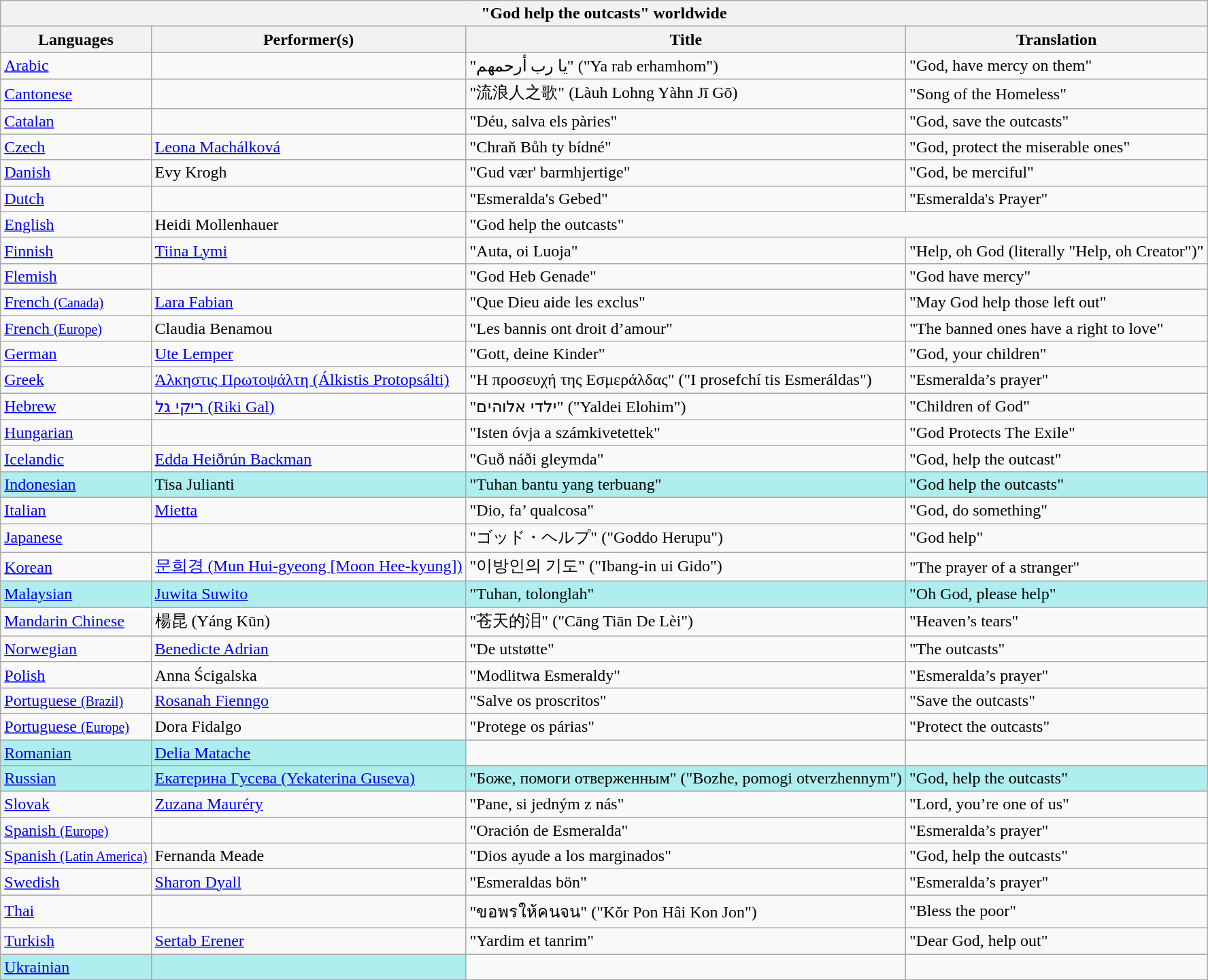<table class="wikitable collapsible collapsed">
<tr>
<th colspan="4">"God help the outcasts" worldwide</th>
</tr>
<tr>
<th>Languages</th>
<th>Performer(s)</th>
<th>Title</th>
<th>Translation</th>
</tr>
<tr>
<td><a href='#'>Arabic</a></td>
<td></td>
<td>"يا رب أرحمهم" ("Ya rab erhamhom")</td>
<td>"God, have mercy on them"</td>
</tr>
<tr>
<td><a href='#'>Cantonese</a></td>
<td></td>
<td>"流浪人之歌" (Làuh Lohng Yàhn Jī Gō)</td>
<td>"Song of the Homeless"</td>
</tr>
<tr>
<td><a href='#'>Catalan</a></td>
<td></td>
<td>"Déu, salva els  pàries"</td>
<td>"God, save the outcasts"</td>
</tr>
<tr>
<td><a href='#'>Czech</a></td>
<td><a href='#'>Leona Machálková</a></td>
<td>"Chraň Bůh ty bídné"</td>
<td>"God, protect the miserable ones"</td>
</tr>
<tr>
<td><a href='#'>Danish</a></td>
<td>Evy Krogh</td>
<td>"Gud vær' barmhjertige"</td>
<td>"God, be merciful"</td>
</tr>
<tr>
<td><a href='#'>Dutch</a></td>
<td></td>
<td>"Esmeralda's Gebed"</td>
<td>"Esmeralda's Prayer"</td>
</tr>
<tr>
<td><a href='#'>English</a></td>
<td>Heidi Mollenhauer</td>
<td colspan="2">"God help the outcasts"</td>
</tr>
<tr>
<td><a href='#'>Finnish</a></td>
<td><a href='#'>Tiina Lymi</a></td>
<td>"Auta, oi Luoja"</td>
<td>"Help, oh God (literally "Help, oh Creator")"</td>
</tr>
<tr>
<td><a href='#'>Flemish</a></td>
<td></td>
<td>"God Heb Genade"</td>
<td>"God have mercy"</td>
</tr>
<tr>
<td><a href='#'>French <small>(Canada)</small></a></td>
<td><a href='#'>Lara Fabian</a></td>
<td>"Que Dieu aide les exclus"</td>
<td>"May God help those left out"</td>
</tr>
<tr>
<td><a href='#'>French <small>(Europe)</small></a></td>
<td>Claudia Benamou</td>
<td>"Les bannis ont droit d’amour"</td>
<td>"The banned ones have a right to love"</td>
</tr>
<tr>
<td><a href='#'>German</a></td>
<td><a href='#'>Ute Lemper</a></td>
<td>"Gott, deine Kinder"</td>
<td>"God, your children"</td>
</tr>
<tr>
<td><a href='#'>Greek</a></td>
<td><a href='#'>Άλκηστις Πρωτοψάλτη (Álkistis Protopsálti)</a></td>
<td>"Η προσευχή της  Εσμεράλδας" ("I prosefchí tis Esmeráldas")</td>
<td>"Esmeralda’s prayer"</td>
</tr>
<tr>
<td><a href='#'>Hebrew</a></td>
<td><a href='#'>ריקי גל (Riki Gal)</a></td>
<td>"ילדי אלוהים" ("Yaldei Elohim")</td>
<td>"Children of God"</td>
</tr>
<tr>
<td><a href='#'>Hungarian</a></td>
<td></td>
<td>"Isten óvja a számkivetettek"</td>
<td>"God Protects The Exile"</td>
</tr>
<tr>
<td><a href='#'>Icelandic</a></td>
<td><a href='#'>Edda Heiðrún Backman</a></td>
<td>"Guð náði gleymda"</td>
<td>"God, help the outcast"</td>
</tr>
<tr>
<td style="background:PaleTurquoise"><a href='#'>Indonesian</a></td>
<td style="background:PaleTurquoise">Tisa Julianti</td>
<td style="background:PaleTurquoise">"Tuhan bantu yang terbuang"</td>
<td style="background:PaleTurquoise">"God help the outcasts"</td>
</tr>
<tr>
<td><a href='#'>Italian</a></td>
<td><a href='#'>Mietta</a></td>
<td>"Dio, fa’ qualcosa"</td>
<td>"God, do something"</td>
</tr>
<tr>
<td><a href='#'>Japanese</a></td>
<td></td>
<td>"ゴッド・ヘルプ" ("Goddo Herupu")</td>
<td>"God help"</td>
</tr>
<tr>
<td><a href='#'>Korean</a></td>
<td><a href='#'>문희경 (Mun Hui-gyeong [Moon Hee-kyung])</a></td>
<td>"이방인의 기도" ("Ibang-in ui Gido")</td>
<td>"The prayer of a stranger"</td>
</tr>
<tr>
<td style="background:PaleTurquoise"><a href='#'>Malaysian</a></td>
<td style="background:PaleTurquoise"><a href='#'>Juwita Suwito</a></td>
<td style="background:PaleTurquoise">"Tuhan, tolonglah"</td>
<td style="background:PaleTurquoise">"Oh God, please help"</td>
</tr>
<tr>
<td><a href='#'>Mandarin Chinese</a></td>
<td>楊昆 (Yáng Kūn)</td>
<td>"苍天的泪" ("Cāng Tiān De Lèi")</td>
<td>"Heaven’s tears"</td>
</tr>
<tr>
<td><a href='#'>Norwegian</a></td>
<td><a href='#'>Benedicte Adrian</a></td>
<td>"De utstøtte"</td>
<td>"The outcasts"</td>
</tr>
<tr>
<td><a href='#'>Polish</a></td>
<td>Anna Ścigalska</td>
<td>"Modlitwa Esmeraldy"</td>
<td>"Esmeralda’s prayer"</td>
</tr>
<tr>
<td><a href='#'>Portuguese <small>(Brazil)</small></a></td>
<td><a href='#'>Rosanah Fienngo</a></td>
<td>"Salve os proscritos"</td>
<td>"Save the outcasts"</td>
</tr>
<tr>
<td><a href='#'>Portuguese <small>(Europe)</small></a></td>
<td>Dora Fidalgo</td>
<td>"Protege os párias"</td>
<td>"Protect the outcasts"</td>
</tr>
<tr>
<td style="background:PaleTurquoise"><a href='#'>Romanian</a></td>
<td style="background:PaleTurquoise"><a href='#'>Delia Matache</a></td>
<td></td>
<td></td>
</tr>
<tr>
<td style="background:PaleTurquoise"><a href='#'>Russian</a></td>
<td style="background:PaleTurquoise"><a href='#'>Екатерина Гусева (Yekaterina Guseva)</a></td>
<td style="background:PaleTurquoise">"Боже, помоги отверженным" ("Bozhe, pomogi otverzhennym")</td>
<td style="background:PaleTurquoise">"God, help the outcasts"</td>
</tr>
<tr>
<td><a href='#'>Slovak</a></td>
<td><a href='#'>Zuzana Mauréry</a></td>
<td>"Pane, si jedným z nás"</td>
<td>"Lord, you’re one of us"</td>
</tr>
<tr>
<td><a href='#'>Spanish <small>(Europe)</small></a></td>
<td></td>
<td>"Oración de Esmeralda"</td>
<td>"Esmeralda’s prayer"</td>
</tr>
<tr>
<td><a href='#'>Spanish <small>(Latin America)</small></a></td>
<td>Fernanda Meade</td>
<td>"Dios ayude a los marginados"</td>
<td>"God, help the outcasts"</td>
</tr>
<tr>
<td><a href='#'>Swedish</a></td>
<td><a href='#'>Sharon Dyall</a></td>
<td>"Esmeraldas bön"</td>
<td>"Esmeralda’s prayer"</td>
</tr>
<tr>
<td><a href='#'>Thai</a></td>
<td></td>
<td>"ขอพรให้คนจน" ("Kŏr Pon Hâi Kon Jon")</td>
<td>"Bless the poor"</td>
</tr>
<tr>
<td><a href='#'>Turkish</a></td>
<td><a href='#'>Sertab Erener</a></td>
<td>"Yardim et tanrim"</td>
<td>"Dear God, help out"</td>
</tr>
<tr>
<td style="background:PaleTurquoise"><a href='#'>Ukrainian</a></td>
<td style="background:PaleTurquoise"></td>
<td></td>
<td></td>
</tr>
</table>
